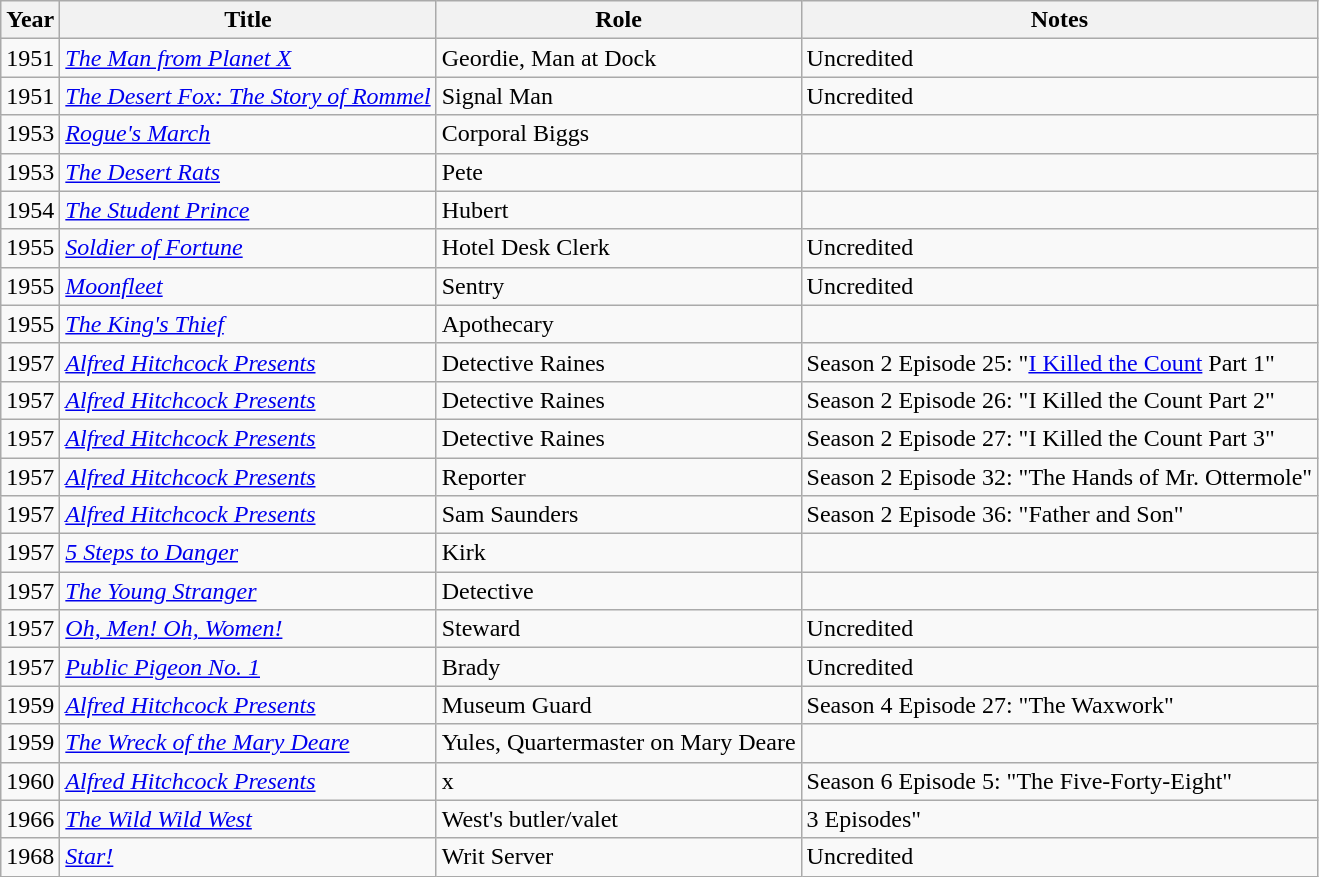<table class="wikitable">
<tr>
<th>Year</th>
<th>Title</th>
<th>Role</th>
<th>Notes</th>
</tr>
<tr>
<td>1951</td>
<td><em><a href='#'>The Man from Planet X</a></em></td>
<td>Geordie, Man at Dock</td>
<td>Uncredited</td>
</tr>
<tr>
<td>1951</td>
<td><em><a href='#'>The Desert Fox: The Story of Rommel</a></em></td>
<td>Signal Man</td>
<td>Uncredited</td>
</tr>
<tr>
<td>1953</td>
<td><em><a href='#'>Rogue's March</a></em></td>
<td>Corporal Biggs</td>
<td></td>
</tr>
<tr>
<td>1953</td>
<td><em><a href='#'>The Desert Rats</a></em></td>
<td>Pete</td>
<td></td>
</tr>
<tr>
<td>1954</td>
<td><em><a href='#'>The Student Prince</a></em></td>
<td>Hubert</td>
<td></td>
</tr>
<tr>
<td>1955</td>
<td><em><a href='#'>Soldier of Fortune</a></em></td>
<td>Hotel Desk Clerk</td>
<td>Uncredited</td>
</tr>
<tr>
<td>1955</td>
<td><em><a href='#'>Moonfleet</a></em></td>
<td>Sentry</td>
<td>Uncredited</td>
</tr>
<tr>
<td>1955</td>
<td><em><a href='#'>The King's Thief</a></em></td>
<td>Apothecary</td>
<td></td>
</tr>
<tr>
<td>1957</td>
<td><em><a href='#'>Alfred Hitchcock Presents</a></em></td>
<td>Detective Raines</td>
<td>Season 2 Episode 25: "<a href='#'>I Killed the Count</a> Part 1"</td>
</tr>
<tr>
<td>1957</td>
<td><em><a href='#'>Alfred Hitchcock Presents</a></em></td>
<td>Detective Raines</td>
<td>Season 2 Episode 26: "I Killed the Count Part 2"</td>
</tr>
<tr>
<td>1957</td>
<td><em><a href='#'>Alfred Hitchcock Presents</a></em></td>
<td>Detective Raines</td>
<td>Season 2 Episode 27: "I Killed the Count Part 3"</td>
</tr>
<tr>
<td>1957</td>
<td><em><a href='#'>Alfred Hitchcock Presents</a></em></td>
<td>Reporter</td>
<td>Season 2 Episode 32: "The Hands of Mr. Ottermole"</td>
</tr>
<tr>
<td>1957</td>
<td><em><a href='#'>Alfred Hitchcock Presents</a></em></td>
<td>Sam Saunders</td>
<td>Season 2 Episode 36: "Father and Son"</td>
</tr>
<tr>
<td>1957</td>
<td><em><a href='#'>5 Steps to Danger</a></em></td>
<td>Kirk</td>
<td></td>
</tr>
<tr>
<td>1957</td>
<td><em><a href='#'>The Young Stranger</a></em></td>
<td>Detective</td>
<td></td>
</tr>
<tr>
<td>1957</td>
<td><em><a href='#'>Oh, Men! Oh, Women!</a></em></td>
<td>Steward</td>
<td>Uncredited</td>
</tr>
<tr>
<td>1957</td>
<td><em><a href='#'>Public Pigeon No. 1</a></em></td>
<td>Brady</td>
<td>Uncredited</td>
</tr>
<tr>
<td>1959</td>
<td><em><a href='#'>Alfred Hitchcock Presents</a></em></td>
<td>Museum Guard</td>
<td>Season 4 Episode 27: "The Waxwork"</td>
</tr>
<tr>
<td>1959</td>
<td><em><a href='#'>The Wreck of the Mary Deare</a></em></td>
<td>Yules, Quartermaster on Mary Deare</td>
<td></td>
</tr>
<tr>
<td>1960</td>
<td><em><a href='#'>Alfred Hitchcock Presents</a></em></td>
<td>x</td>
<td>Season 6 Episode 5: "The Five-Forty-Eight"</td>
</tr>
<tr>
<td>1966</td>
<td><em><a href='#'>The Wild Wild West</a></em></td>
<td>West's butler/valet</td>
<td>3 Episodes"</td>
</tr>
<tr>
<td>1968</td>
<td><em><a href='#'>Star!</a></em></td>
<td>Writ Server</td>
<td>Uncredited</td>
</tr>
</table>
